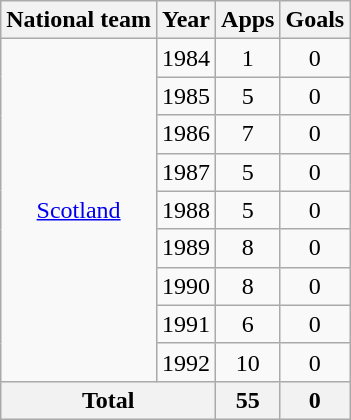<table class="wikitable" style="text-align:center">
<tr>
<th>National team</th>
<th>Year</th>
<th>Apps</th>
<th>Goals</th>
</tr>
<tr>
<td rowspan="9"><a href='#'>Scotland</a></td>
<td>1984</td>
<td>1</td>
<td>0</td>
</tr>
<tr>
<td>1985</td>
<td>5</td>
<td>0</td>
</tr>
<tr>
<td>1986</td>
<td>7</td>
<td>0</td>
</tr>
<tr>
<td>1987</td>
<td>5</td>
<td>0</td>
</tr>
<tr>
<td>1988</td>
<td>5</td>
<td>0</td>
</tr>
<tr>
<td>1989</td>
<td>8</td>
<td>0</td>
</tr>
<tr>
<td>1990</td>
<td>8</td>
<td>0</td>
</tr>
<tr>
<td>1991</td>
<td>6</td>
<td>0</td>
</tr>
<tr>
<td>1992</td>
<td>10</td>
<td>0</td>
</tr>
<tr>
<th colspan="2">Total</th>
<th>55</th>
<th>0</th>
</tr>
</table>
